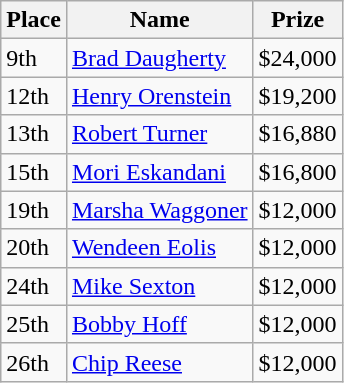<table class="wikitable">
<tr>
<th bgcolor="#FFEBAD">Place</th>
<th bgcolor="#FFEBAD">Name</th>
<th bgcolor="#FFEBAD">Prize</th>
</tr>
<tr>
<td>9th</td>
<td><a href='#'>Brad Daugherty</a></td>
<td>$24,000</td>
</tr>
<tr>
<td>12th</td>
<td><a href='#'>Henry Orenstein</a></td>
<td>$19,200</td>
</tr>
<tr>
<td>13th</td>
<td><a href='#'>Robert Turner</a></td>
<td>$16,880</td>
</tr>
<tr>
<td>15th</td>
<td><a href='#'>Mori Eskandani</a></td>
<td>$16,800</td>
</tr>
<tr>
<td>19th</td>
<td><a href='#'>Marsha Waggoner</a></td>
<td>$12,000</td>
</tr>
<tr>
<td>20th</td>
<td><a href='#'>Wendeen Eolis</a></td>
<td>$12,000</td>
</tr>
<tr>
<td>24th</td>
<td><a href='#'>Mike Sexton</a></td>
<td>$12,000</td>
</tr>
<tr>
<td>25th</td>
<td><a href='#'>Bobby Hoff</a></td>
<td>$12,000</td>
</tr>
<tr>
<td>26th</td>
<td><a href='#'>Chip Reese</a></td>
<td>$12,000</td>
</tr>
</table>
